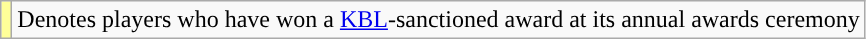<table class="wikitable">
<tr>
<td style="background-color:#FFFF99"></td>
<td>Denotes players who have won a <a href='#'>KBL</a>-sanctioned award at its annual awards ceremony</td>
</tr>
</table>
